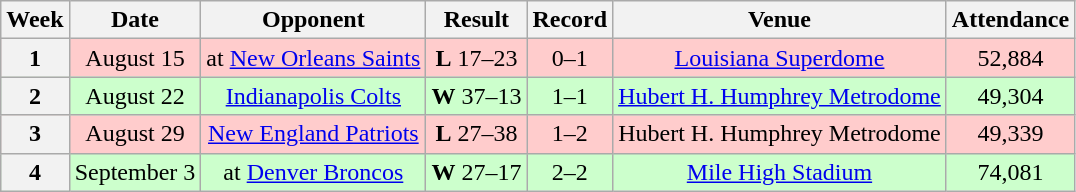<table class="wikitable" style="text-align:center">
<tr>
<th>Week</th>
<th>Date</th>
<th>Opponent</th>
<th>Result</th>
<th>Record</th>
<th>Venue</th>
<th>Attendance</th>
</tr>
<tr style="background:#ffcccc">
<th>1</th>
<td>August 15</td>
<td>at <a href='#'>New Orleans Saints</a></td>
<td><strong>L</strong> 17–23</td>
<td>0–1</td>
<td><a href='#'>Louisiana Superdome</a></td>
<td>52,884</td>
</tr>
<tr style="background:#ccffcc">
<th>2</th>
<td>August 22</td>
<td><a href='#'>Indianapolis Colts</a></td>
<td><strong>W</strong> 37–13</td>
<td>1–1</td>
<td><a href='#'>Hubert H. Humphrey Metrodome</a></td>
<td>49,304</td>
</tr>
<tr style="background:#ffcccc">
<th>3</th>
<td>August 29</td>
<td><a href='#'>New England Patriots</a></td>
<td><strong>L</strong> 27–38</td>
<td>1–2</td>
<td>Hubert H. Humphrey Metrodome</td>
<td>49,339</td>
</tr>
<tr style="background:#ccffcc">
<th>4</th>
<td>September 3</td>
<td>at <a href='#'>Denver Broncos</a></td>
<td><strong>W</strong> 27–17</td>
<td>2–2</td>
<td><a href='#'>Mile High Stadium</a></td>
<td>74,081</td>
</tr>
</table>
